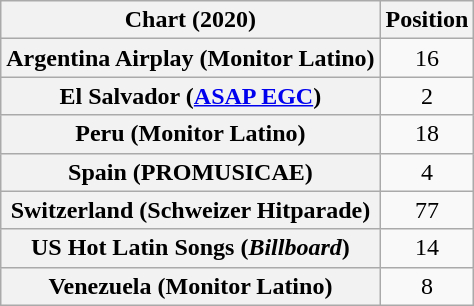<table class="wikitable plainrowheaders sortable" style="text-align:center">
<tr>
<th scope="col">Chart (2020)</th>
<th scope="col">Position</th>
</tr>
<tr>
<th scope="row">Argentina Airplay (Monitor Latino)</th>
<td>16</td>
</tr>
<tr>
<th scope="row">El Salvador (<a href='#'>ASAP EGC</a>)</th>
<td>2</td>
</tr>
<tr>
<th scope="row">Peru (Monitor Latino)</th>
<td>18</td>
</tr>
<tr>
<th scope="row">Spain (PROMUSICAE)</th>
<td>4</td>
</tr>
<tr>
<th scope="row">Switzerland (Schweizer Hitparade)</th>
<td>77</td>
</tr>
<tr>
<th scope="row">US Hot Latin Songs (<em>Billboard</em>)</th>
<td>14</td>
</tr>
<tr>
<th scope="row">Venezuela (Monitor Latino)</th>
<td>8</td>
</tr>
</table>
